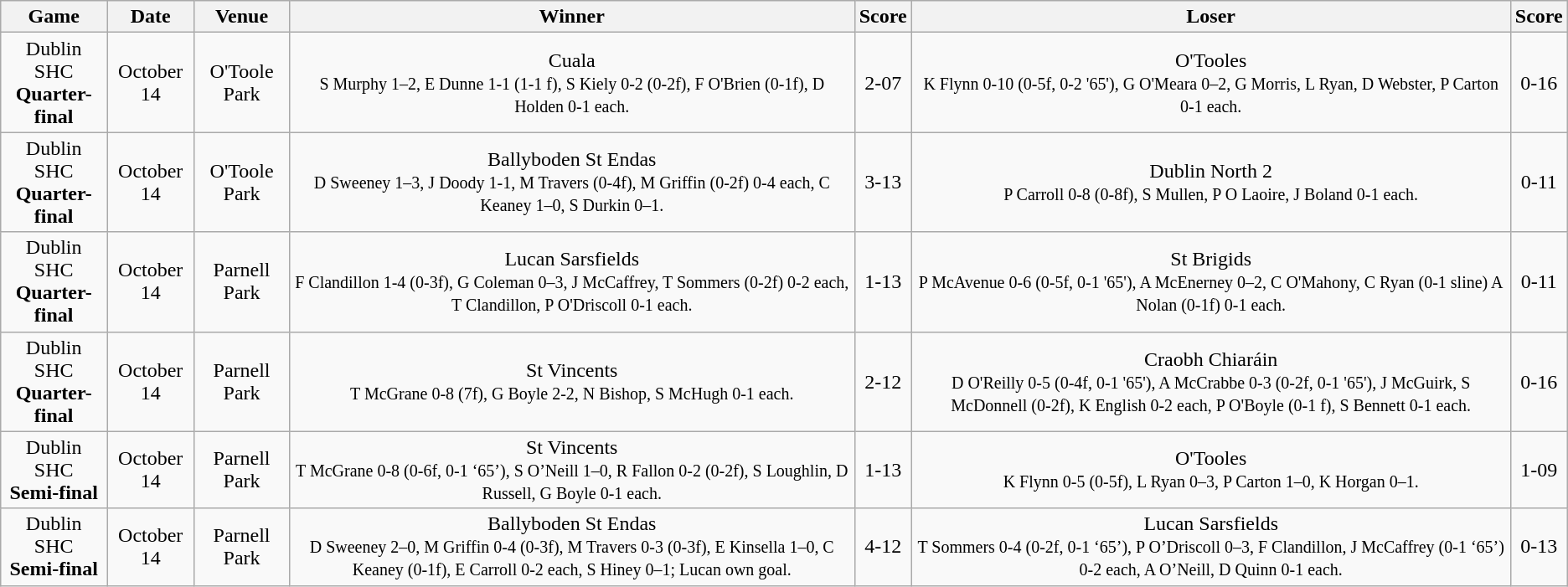<table class="wikitable">
<tr>
<th>Game</th>
<th>Date</th>
<th>Venue</th>
<th>Winner</th>
<th>Score</th>
<th>Loser</th>
<th>Score</th>
</tr>
<tr align="center">
<td>Dublin SHC<br><strong>Quarter-final</strong></td>
<td>October 14</td>
<td>O'Toole Park</td>
<td>Cuala<br><small>S Murphy 1–2, E Dunne 1-1 (1-1 f), S Kiely 0-2 (0-2f), F O'Brien (0-1f), D Holden 0-1 each.</small></td>
<td>2-07</td>
<td>O'Tooles<br><small>K Flynn 0-10 (0-5f, 0-2 '65'), G O'Meara 0–2, G Morris, L Ryan, D Webster, P Carton 0-1 each. </small></td>
<td>0-16</td>
</tr>
<tr align="center">
<td>Dublin SHC<br><strong>Quarter-final</strong></td>
<td>October 14</td>
<td>O'Toole Park</td>
<td>Ballyboden St Endas<br><small>D Sweeney 1–3, J Doody 1-1, M Travers (0-4f), M Griffin (0-2f) 0-4 each, C Keaney 1–0, S Durkin 0–1.</small></td>
<td>3-13</td>
<td>Dublin North 2<br><small>P Carroll 0-8 (0-8f), S Mullen, P O Laoire, J Boland 0-1 each.</small></td>
<td>0-11</td>
</tr>
<tr align="center">
<td>Dublin SHC<br><strong>Quarter-final</strong></td>
<td>October 14</td>
<td>Parnell Park</td>
<td>Lucan Sarsfields<br><small>F Clandillon 1-4 (0-3f), G Coleman 0–3, J McCaffrey, T Sommers (0-2f) 0-2 each, T Clandillon, P O'Driscoll 0-1 each.</small></td>
<td>1-13</td>
<td>St Brigids<br><small>P McAvenue 0-6 (0-5f, 0-1 '65'), A McEnerney 0–2, C O'Mahony, C Ryan (0-1 sline) A Nolan (0-1f) 0-1 each.</small></td>
<td>0-11</td>
</tr>
<tr align="center">
<td>Dublin SHC<br><strong>Quarter-final</strong></td>
<td>October 14</td>
<td>Parnell Park</td>
<td>St Vincents<br><small>T McGrane 0-8 (7f), G Boyle 2-2, N Bishop, S McHugh 0-1 each.</small></td>
<td>2-12</td>
<td>Craobh Chiaráin<br><small>D O'Reilly 0-5 (0-4f, 0-1 '65'), A McCrabbe 0-3 (0-2f, 0-1 '65'), J McGuirk, S McDonnell (0-2f), K English 0-2 each, P O'Boyle (0-1 f), S Bennett 0-1 each.</small></td>
<td>0-16</td>
</tr>
<tr align="center">
<td>Dublin SHC<br><strong>Semi-final</strong></td>
<td>October 14</td>
<td>Parnell Park</td>
<td>St Vincents<br><small>T McGrane 0-8 (0-6f, 0-1 ‘65’), S O’Neill 1–0, R Fallon 0-2 (0-2f), S Loughlin, D Russell, G Boyle 0-1 each.</small></td>
<td>1-13</td>
<td>O'Tooles<br><small>K Flynn 0-5 (0-5f), L Ryan 0–3, P Carton 1–0, K Horgan 0–1. </small></td>
<td>1-09</td>
</tr>
<tr align="center">
<td>Dublin SHC<br><strong>Semi-final</strong></td>
<td>October 14</td>
<td>Parnell Park</td>
<td>Ballyboden St Endas<br><small>D Sweeney 2–0, M Griffin 0-4 (0-3f), M Travers 0-3 (0-3f), E Kinsella 1–0, C Keaney (0-1f), E Carroll 0-2 each, S Hiney 0–1; Lucan own goal.</small></td>
<td>4-12</td>
<td>Lucan Sarsfields<br><small>T Sommers 0-4 (0-2f, 0-1 ‘65’), P O’Driscoll 0–3, F Clandillon, J McCaffrey (0-1 ‘65’) 0-2 each, A O’Neill, D Quinn 0-1 each.</small></td>
<td>0-13</td>
</tr>
</table>
